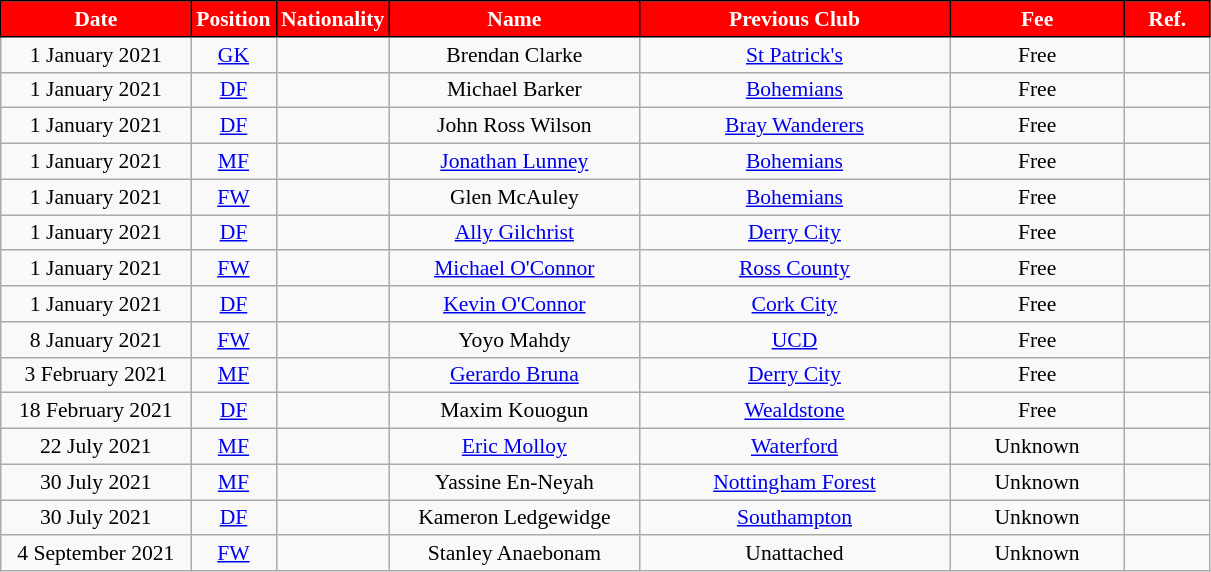<table class="wikitable"  style="text-align:center; font-size:90%; ">
<tr>
<th style="background:#FF0000;color:white;border:1px solid black; width:120px;">Date</th>
<th style="background:#FF0000;color:white;border:1px solid black; width:50px;">Position</th>
<th style="background:#FF0000;color:white;border:1px solid black; width:50px;">Nationality</th>
<th style="background:#FF0000;color:white;border:1px solid black; width:160px;">Name</th>
<th style="background:#FF0000;color:white;border:1px solid black; width:200px;">Previous Club</th>
<th style="background:#FF0000;color:white;border:1px solid black; width:110px;">Fee</th>
<th style="background:#FF0000;color:white;border:1px solid black; width:50px;">Ref.</th>
</tr>
<tr>
<td>1 January 2021</td>
<td><a href='#'>GK</a></td>
<td></td>
<td>Brendan Clarke</td>
<td> <a href='#'>St Patrick's</a></td>
<td>Free</td>
<td></td>
</tr>
<tr>
<td>1 January 2021</td>
<td><a href='#'>DF</a></td>
<td></td>
<td>Michael Barker</td>
<td> <a href='#'>Bohemians</a></td>
<td>Free</td>
<td></td>
</tr>
<tr>
<td>1 January 2021</td>
<td><a href='#'>DF</a></td>
<td></td>
<td>John Ross Wilson</td>
<td> <a href='#'>Bray Wanderers</a></td>
<td>Free</td>
<td></td>
</tr>
<tr>
<td>1 January 2021</td>
<td><a href='#'>MF</a></td>
<td></td>
<td><a href='#'>Jonathan Lunney</a></td>
<td> <a href='#'>Bohemians</a></td>
<td>Free</td>
<td></td>
</tr>
<tr>
<td>1 January 2021</td>
<td><a href='#'>FW</a></td>
<td></td>
<td>Glen McAuley</td>
<td> <a href='#'>Bohemians</a></td>
<td>Free</td>
<td></td>
</tr>
<tr>
<td>1 January 2021</td>
<td><a href='#'>DF</a></td>
<td></td>
<td><a href='#'>Ally Gilchrist</a></td>
<td> <a href='#'>Derry City</a></td>
<td>Free</td>
<td></td>
</tr>
<tr>
<td>1 January 2021</td>
<td><a href='#'>FW</a></td>
<td></td>
<td><a href='#'>Michael O'Connor</a></td>
<td> <a href='#'>Ross County</a></td>
<td>Free</td>
<td></td>
</tr>
<tr>
<td>1 January 2021</td>
<td><a href='#'>DF</a></td>
<td></td>
<td><a href='#'>Kevin O'Connor</a></td>
<td> <a href='#'>Cork City</a></td>
<td>Free</td>
<td></td>
</tr>
<tr>
<td>8 January 2021</td>
<td><a href='#'>FW</a></td>
<td></td>
<td>Yoyo Mahdy</td>
<td> <a href='#'>UCD</a></td>
<td>Free</td>
<td></td>
</tr>
<tr>
<td>3 February 2021</td>
<td><a href='#'>MF</a></td>
<td></td>
<td><a href='#'>Gerardo Bruna</a></td>
<td> <a href='#'>Derry City</a></td>
<td>Free</td>
<td></td>
</tr>
<tr>
<td>18 February 2021</td>
<td><a href='#'>DF</a></td>
<td></td>
<td>Maxim Kouogun</td>
<td> <a href='#'>Wealdstone</a></td>
<td>Free</td>
<td></td>
</tr>
<tr>
<td>22 July 2021</td>
<td><a href='#'>MF</a></td>
<td></td>
<td><a href='#'>Eric Molloy</a></td>
<td> <a href='#'>Waterford</a></td>
<td>Unknown</td>
<td></td>
</tr>
<tr>
<td>30 July 2021</td>
<td><a href='#'>MF</a></td>
<td></td>
<td>Yassine En-Neyah</td>
<td> <a href='#'>Nottingham Forest</a></td>
<td>Unknown</td>
<td></td>
</tr>
<tr>
<td>30 July 2021</td>
<td><a href='#'>DF</a></td>
<td></td>
<td>Kameron Ledgewidge</td>
<td> <a href='#'>Southampton</a></td>
<td>Unknown</td>
<td></td>
</tr>
<tr>
<td>4 September 2021</td>
<td><a href='#'>FW</a></td>
<td></td>
<td>Stanley Anaebonam</td>
<td>Unattached</td>
<td>Unknown</td>
<td></td>
</tr>
</table>
